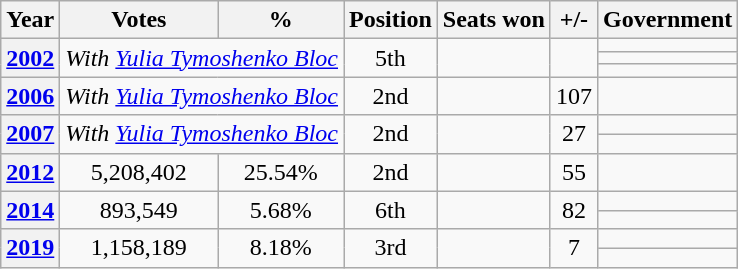<table class="wikitable" style="text-align:center">
<tr>
<th>Year</th>
<th>Votes</th>
<th>%</th>
<th>Position</th>
<th>Seats won</th>
<th>+/-</th>
<th>Government</th>
</tr>
<tr>
<th rowspan=3><a href='#'>2002</a></th>
<td rowspan="3" colspan="2"><em>With <a href='#'>Yulia Tymoshenko Bloc</a></em></td>
<td rowspan=3>5th</td>
<td rowspan=3></td>
<td rowspan=3></td>
<td></td>
</tr>
<tr>
<td></td>
</tr>
<tr>
<td></td>
</tr>
<tr>
<th><a href='#'>2006</a></th>
<td colspan=2><em>With <a href='#'>Yulia Tymoshenko Bloc</a></em></td>
<td> 2nd</td>
<td></td>
<td> 107</td>
<td></td>
</tr>
<tr>
<th rowspan=2><a href='#'>2007</a></th>
<td rowspan="2" colspan="2"><em>With <a href='#'>Yulia Tymoshenko Bloc</a></em></td>
<td rowspan=2> 2nd</td>
<td rowspan=2></td>
<td rowspan=2> 27</td>
<td></td>
</tr>
<tr>
<td></td>
</tr>
<tr>
<th><a href='#'>2012</a></th>
<td>5,208,402</td>
<td>25.54%</td>
<td> 2nd</td>
<td></td>
<td> 55</td>
<td></td>
</tr>
<tr>
<th rowspan=2><a href='#'>2014</a></th>
<td rowspan=2>893,549</td>
<td rowspan=2>5.68%</td>
<td rowspan=2> 6th</td>
<td rowspan=2></td>
<td rowspan=2> 82</td>
<td></td>
</tr>
<tr>
<td></td>
</tr>
<tr>
<th rowspan=2><a href='#'>2019</a></th>
<td rowspan=2>1,158,189</td>
<td rowspan=2>8.18%</td>
<td rowspan=2> 3rd</td>
<td rowspan=2></td>
<td rowspan=2> 7</td>
<td></td>
</tr>
<tr>
<td></td>
</tr>
</table>
